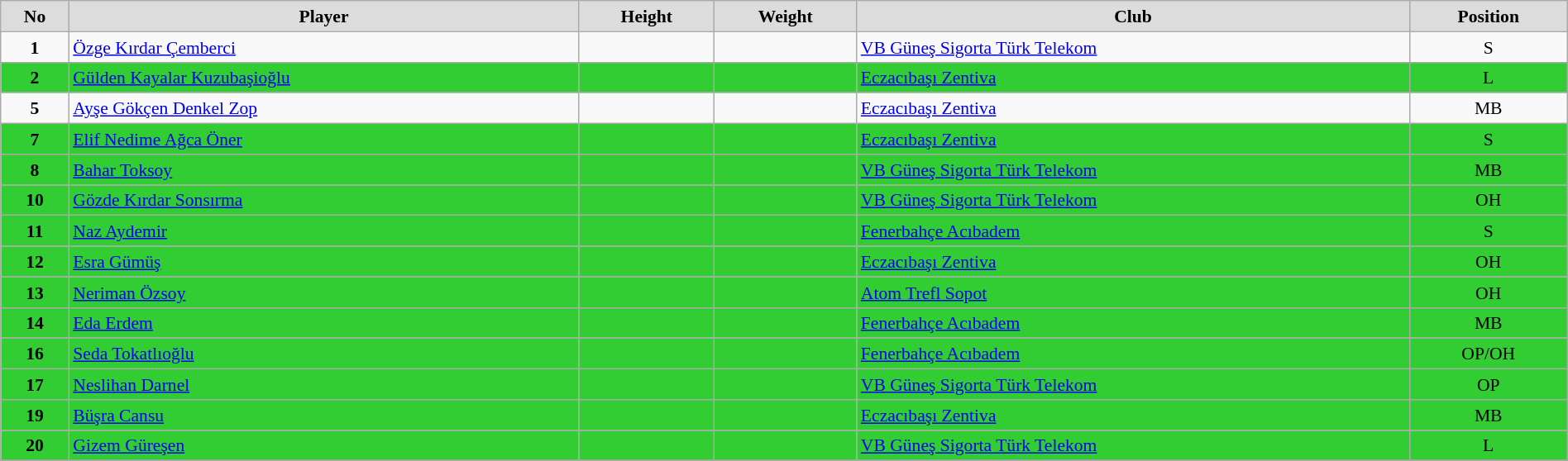<table class="wikitable" style="margin:0.5em auto; font-size:90%; line-height:1.25em;" width=100%>
<tr>
<td bgcolor="#DCDCDC" align="center"><strong>No</strong></td>
<td bgcolor="#DCDCDC" align="center"><strong>Player</strong></td>
<td bgcolor="#DCDCDC" align="center"><strong>Height</strong></td>
<td bgcolor="#DCDCDC" align="center"><strong>Weight</strong></td>
<td bgcolor="#DCDCDC" align="center"><strong>Club</strong></td>
<td bgcolor="#DCDCDC" align="center"><strong>Position</strong></td>
</tr>
<tr>
<td align="center"><strong>1</strong></td>
<td><a href='#'>Özge Kırdar Çemberci</a></td>
<td align="center"></td>
<td align="center"></td>
<td> <a href='#'>VB Güneş Sigorta Türk Telekom</a></td>
<td align="center">S</td>
</tr>
<tr>
<td style="background:limegreen;" align="center"><strong>2</strong></td>
<td style="background:limegreen;"><a href='#'>Gülden Kayalar Kuzubaşioğlu</a></td>
<td style="background:limegreen;" align="center"></td>
<td style="background:limegreen;" align="center"></td>
<td style="background:limegreen;"> <a href='#'>Eczacıbaşı Zentiva</a></td>
<td style="background:limegreen;" align="center">L</td>
</tr>
<tr>
<td align="center"><strong>5</strong></td>
<td><a href='#'>Ayşe Gökçen Denkel Zop</a></td>
<td align="center"></td>
<td align="center"></td>
<td> <a href='#'>Eczacıbaşı Zentiva</a></td>
<td align="center">MB</td>
</tr>
<tr>
<td style="background:limegreen;" align="center"><strong>7</strong></td>
<td style="background:limegreen;"><a href='#'>Elif Nedime Ağca Öner</a></td>
<td style="background:limegreen;" align="center"></td>
<td style="background:limegreen;" align="center"></td>
<td style="background:limegreen;"> <a href='#'>Eczacıbaşı Zentiva</a></td>
<td style="background:limegreen;" align="center">S</td>
</tr>
<tr>
<td style="background:limegreen;" align="center"><strong>8</strong></td>
<td style="background:limegreen;"><a href='#'>Bahar Toksoy</a></td>
<td style="background:limegreen;" align="center"></td>
<td style="background:limegreen;" align="center"></td>
<td style="background:limegreen;"> <a href='#'>VB Güneş Sigorta Türk Telekom</a></td>
<td style="background:limegreen;" align="center">MB</td>
</tr>
<tr>
<td style="background:limegreen;" align="center"><strong>10</strong></td>
<td style="background:limegreen;"><a href='#'>Gözde Kırdar Sonsırma</a></td>
<td style="background:limegreen;" align="center"></td>
<td style="background:limegreen;" align="center"></td>
<td style="background:limegreen;"> <a href='#'>VB Güneş Sigorta Türk Telekom</a></td>
<td style="background:limegreen;" align="center">OH</td>
</tr>
<tr>
<td style="background:limegreen;" align="center"><strong>11</strong></td>
<td style="background:limegreen;"><a href='#'>Naz Aydemir</a></td>
<td style="background:limegreen;" align="center"></td>
<td style="background:limegreen;" align="center"></td>
<td style="background:limegreen;"> <a href='#'>Fenerbahçe Acıbadem</a></td>
<td style="background:limegreen;" align="center">S</td>
</tr>
<tr>
<td style="background:limegreen;" align="center"><strong>12</strong></td>
<td style="background:limegreen;"><a href='#'>Esra Gümüş</a></td>
<td style="background:limegreen;" align="center"></td>
<td style="background:limegreen;" align="center"></td>
<td style="background:limegreen;"> <a href='#'>Eczacıbaşı Zentiva</a></td>
<td style="background:limegreen;" align="center">OH</td>
</tr>
<tr>
<td style="background:limegreen;" align="center"><strong>13</strong></td>
<td style="background:limegreen;"><a href='#'>Neriman Özsoy</a></td>
<td style="background:limegreen;" align="center"></td>
<td style="background:limegreen;" align="center"></td>
<td style="background:limegreen;"> <a href='#'>Atom Trefl Sopot</a></td>
<td style="background:limegreen;" align="center">OH</td>
</tr>
<tr>
<td style="background:limegreen;" align="center"><strong>14</strong></td>
<td style="background:limegreen;"><a href='#'>Eda Erdem</a></td>
<td style="background:limegreen;" align="center"></td>
<td style="background:limegreen;" align="center"></td>
<td style="background:limegreen;"> <a href='#'>Fenerbahçe Acıbadem</a></td>
<td style="background:limegreen;" align="center">MB</td>
</tr>
<tr>
<td style="background:limegreen;" align="center"><strong>16</strong></td>
<td style="background:limegreen;"><a href='#'>Seda Tokatlıoğlu</a></td>
<td style="background:limegreen;" align="center"></td>
<td style="background:limegreen;" align="center"></td>
<td style="background:limegreen;"> <a href='#'>Fenerbahçe Acıbadem</a></td>
<td style="background:limegreen;" align="center">OP/OH</td>
</tr>
<tr>
<td style="background:limegreen;" align="center"><strong>17</strong></td>
<td style="background:limegreen;"><a href='#'>Neslihan Darnel</a></td>
<td style="background:limegreen;" align="center"></td>
<td style="background:limegreen;" align="center"></td>
<td style="background:limegreen;"> <a href='#'>VB Güneş Sigorta Türk Telekom</a></td>
<td style="background:limegreen;" align="center">OP</td>
</tr>
<tr>
<td style="background:limegreen;" align="center"><strong>19</strong></td>
<td style="background:limegreen;"><a href='#'>Büşra Cansu</a></td>
<td style="background:limegreen;" align="center"></td>
<td style="background:limegreen;" align="center"></td>
<td style="background:limegreen;"> <a href='#'>Eczacıbaşı Zentiva</a></td>
<td style="background:limegreen;" align="center">MB</td>
</tr>
<tr>
<td style="background:limegreen;" align="center"><strong>20</strong></td>
<td style="background:limegreen;"><a href='#'>Gizem Güreşen</a></td>
<td style="background:limegreen;" align="center"></td>
<td style="background:limegreen;" align="center"></td>
<td style="background:limegreen;"> <a href='#'>VB Güneş Sigorta Türk Telekom</a></td>
<td style="background:limegreen;" align="center">L</td>
</tr>
<tr>
</tr>
</table>
